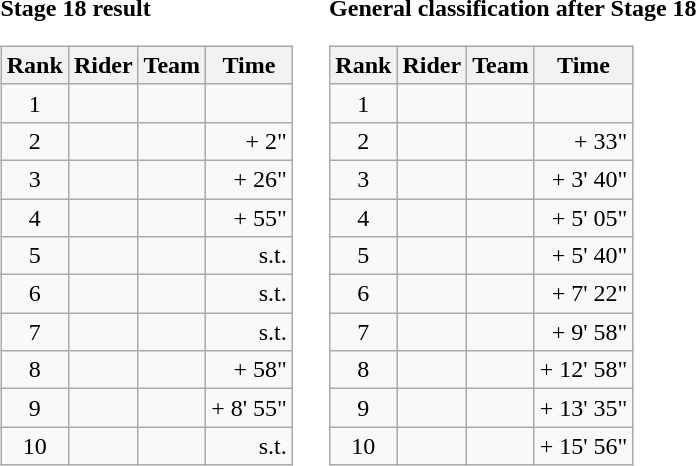<table>
<tr>
<td><strong>Stage 18 result</strong><br><table class="wikitable">
<tr>
<th scope="col">Rank</th>
<th scope="col">Rider</th>
<th scope="col">Team</th>
<th scope="col">Time</th>
</tr>
<tr>
<td style="text-align:center;">1</td>
<td></td>
<td></td>
<td style="text-align:right;"></td>
</tr>
<tr>
<td style="text-align:center;">2</td>
<td></td>
<td></td>
<td style="text-align:right;">+ 2"</td>
</tr>
<tr>
<td style="text-align:center;">3</td>
<td></td>
<td></td>
<td style="text-align:right;">+ 26"</td>
</tr>
<tr>
<td style="text-align:center;">4</td>
<td></td>
<td></td>
<td style="text-align:right;">+ 55"</td>
</tr>
<tr>
<td style="text-align:center;">5</td>
<td></td>
<td></td>
<td style="text-align:right;">s.t.</td>
</tr>
<tr>
<td style="text-align:center;">6</td>
<td></td>
<td></td>
<td style="text-align:right;">s.t.</td>
</tr>
<tr>
<td style="text-align:center;">7</td>
<td></td>
<td></td>
<td style="text-align:right;">s.t.</td>
</tr>
<tr>
<td style="text-align:center;">8</td>
<td></td>
<td></td>
<td style="text-align:right;">+ 58"</td>
</tr>
<tr>
<td style="text-align:center;">9</td>
<td></td>
<td></td>
<td style="text-align:right;">+ 8' 55"</td>
</tr>
<tr>
<td style="text-align:center;">10</td>
<td></td>
<td></td>
<td style="text-align:right;">s.t.</td>
</tr>
</table>
</td>
<td></td>
<td><strong>General classification after Stage 18</strong><br><table class="wikitable">
<tr>
<th scope="col">Rank</th>
<th scope="col">Rider</th>
<th scope="col">Team</th>
<th scope="col">Time</th>
</tr>
<tr>
<td style="text-align:center;">1</td>
<td></td>
<td></td>
<td style="text-align:right;"></td>
</tr>
<tr>
<td style="text-align:center;">2</td>
<td></td>
<td></td>
<td style="text-align:right;">+ 33"</td>
</tr>
<tr>
<td style="text-align:center;">3</td>
<td></td>
<td></td>
<td style="text-align:right;">+ 3' 40"</td>
</tr>
<tr>
<td style="text-align:center;">4</td>
<td></td>
<td></td>
<td style="text-align:right;">+ 5' 05"</td>
</tr>
<tr>
<td style="text-align:center;">5</td>
<td></td>
<td></td>
<td style="text-align:right;">+ 5' 40"</td>
</tr>
<tr>
<td style="text-align:center;">6</td>
<td></td>
<td></td>
<td style="text-align:right;">+ 7' 22"</td>
</tr>
<tr>
<td style="text-align:center;">7</td>
<td></td>
<td></td>
<td style="text-align:right;">+ 9' 58"</td>
</tr>
<tr>
<td style="text-align:center;">8</td>
<td></td>
<td></td>
<td style="text-align:right;">+ 12' 58"</td>
</tr>
<tr>
<td style="text-align:center;">9</td>
<td></td>
<td></td>
<td style="text-align:right;">+ 13' 35"</td>
</tr>
<tr>
<td style="text-align:center;">10</td>
<td></td>
<td></td>
<td style="text-align:right;">+ 15' 56"</td>
</tr>
</table>
</td>
</tr>
</table>
